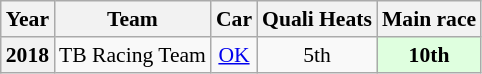<table class="wikitable" style="text-align:center; font-size:90%">
<tr>
<th>Year</th>
<th>Team</th>
<th>Car</th>
<th>Quali Heats</th>
<th>Main race</th>
</tr>
<tr>
<th>2018</th>
<td align="left"> TB Racing Team</td>
<td><a href='#'>OK</a></td>
<td>5th</td>
<td style="background:#DFFFDF;"><strong>10th</strong></td>
</tr>
</table>
